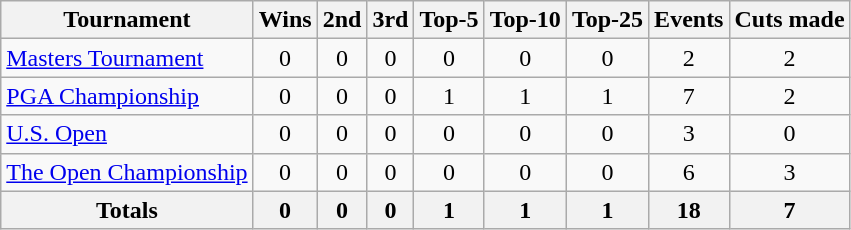<table class=wikitable style=text-align:center>
<tr>
<th>Tournament</th>
<th>Wins</th>
<th>2nd</th>
<th>3rd</th>
<th>Top-5</th>
<th>Top-10</th>
<th>Top-25</th>
<th>Events</th>
<th>Cuts made</th>
</tr>
<tr>
<td align=left><a href='#'>Masters Tournament</a></td>
<td>0</td>
<td>0</td>
<td>0</td>
<td>0</td>
<td>0</td>
<td>0</td>
<td>2</td>
<td>2</td>
</tr>
<tr>
<td align=left><a href='#'>PGA Championship</a></td>
<td>0</td>
<td>0</td>
<td>0</td>
<td>1</td>
<td>1</td>
<td>1</td>
<td>7</td>
<td>2</td>
</tr>
<tr>
<td align=left><a href='#'>U.S. Open</a></td>
<td>0</td>
<td>0</td>
<td>0</td>
<td>0</td>
<td>0</td>
<td>0</td>
<td>3</td>
<td>0</td>
</tr>
<tr>
<td align=left><a href='#'>The Open Championship</a></td>
<td>0</td>
<td>0</td>
<td>0</td>
<td>0</td>
<td>0</td>
<td>0</td>
<td>6</td>
<td>3</td>
</tr>
<tr>
<th>Totals</th>
<th>0</th>
<th>0</th>
<th>0</th>
<th>1</th>
<th>1</th>
<th>1</th>
<th>18</th>
<th>7</th>
</tr>
</table>
